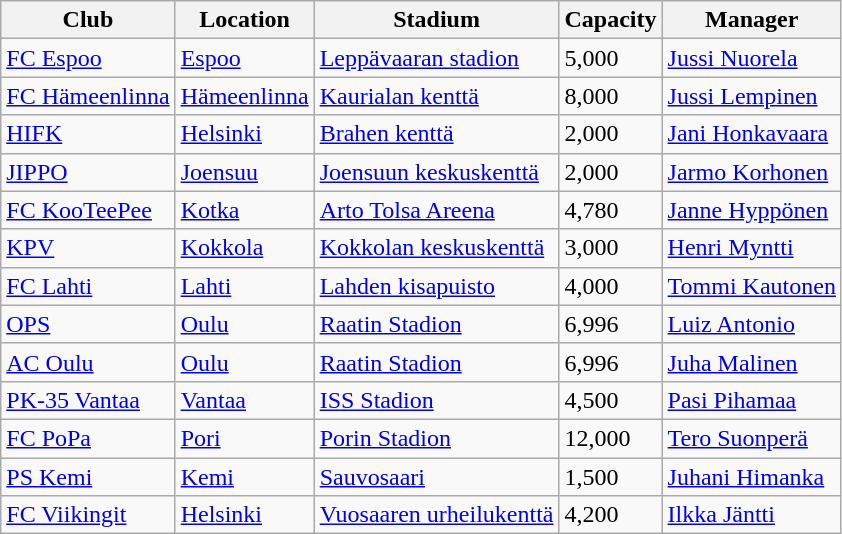<table class="wikitable sortable">
<tr>
<th>Club</th>
<th>Location</th>
<th>Stadium</th>
<th>Capacity</th>
<th>Manager</th>
</tr>
<tr --->
<td><a href='#'>FC Espoo</a></td>
<td><a href='#'>Espoo</a></td>
<td><a href='#'>Leppävaaran stadion</a></td>
<td>5,000</td>
<td> <a href='#'>Jussi Nuorela</a></td>
</tr>
<tr --->
<td><a href='#'>FC Hämeenlinna</a></td>
<td><a href='#'>Hämeenlinna</a></td>
<td><a href='#'>Kaurialan kenttä</a></td>
<td>8,000</td>
<td> <a href='#'>Jussi Lempinen</a></td>
</tr>
<tr --->
<td><a href='#'>HIFK</a></td>
<td><a href='#'>Helsinki</a></td>
<td><a href='#'>Brahen kenttä</a></td>
<td>2,000</td>
<td> <a href='#'>Jani Honkavaara</a></td>
</tr>
<tr --->
<td><a href='#'>JIPPO</a></td>
<td><a href='#'>Joensuu</a></td>
<td><a href='#'>Joensuun keskuskenttä</a></td>
<td>2,000</td>
<td> <a href='#'>Jarmo Korhonen</a></td>
</tr>
<tr --->
<td><a href='#'>FC KooTeePee</a></td>
<td><a href='#'>Kotka</a></td>
<td><a href='#'>Arto Tolsa Areena</a></td>
<td>4,780</td>
<td> <a href='#'>Janne Hyppönen</a></td>
</tr>
<tr --->
<td><a href='#'>KPV</a></td>
<td><a href='#'>Kokkola</a></td>
<td><a href='#'>Kokkolan keskuskenttä</a></td>
<td>3,000</td>
<td> <a href='#'>Henri Myntti</a></td>
</tr>
<tr --->
<td><a href='#'>FC Lahti</a></td>
<td><a href='#'>Lahti</a></td>
<td><a href='#'>Lahden kisapuisto</a></td>
<td>4,000</td>
<td> <a href='#'>Tommi Kautonen</a></td>
</tr>
<tr --->
<td><a href='#'>OPS</a></td>
<td><a href='#'>Oulu</a></td>
<td><a href='#'>Raatin Stadion</a></td>
<td>6,996</td>
<td> <a href='#'>Luiz Antonio</a></td>
</tr>
<tr --->
<td><a href='#'>AC Oulu</a></td>
<td><a href='#'>Oulu</a></td>
<td><a href='#'>Raatin Stadion</a></td>
<td>6,996</td>
<td> <a href='#'>Juha Malinen</a></td>
</tr>
<tr --->
<td><a href='#'>PK-35 Vantaa</a></td>
<td><a href='#'>Vantaa</a></td>
<td><a href='#'>ISS Stadion</a></td>
<td>4,500</td>
<td> <a href='#'>Pasi Pihamaa</a></td>
</tr>
<tr --->
<td><a href='#'>FC PoPa</a></td>
<td><a href='#'>Pori</a></td>
<td><a href='#'>Porin Stadion</a></td>
<td>12,000</td>
<td> <a href='#'>Tero Suonperä</a></td>
</tr>
<tr --->
<td><a href='#'>PS Kemi</a></td>
<td><a href='#'>Kemi</a></td>
<td><a href='#'>Sauvosaari</a></td>
<td>1,500</td>
<td> <a href='#'>Juhani Himanka</a></td>
</tr>
<tr --->
<td><a href='#'>FC Viikingit</a></td>
<td><a href='#'>Helsinki</a></td>
<td><a href='#'>Vuosaaren urheilukenttä</a></td>
<td>4,200</td>
<td> <a href='#'>Ilkka Jäntti</a></td>
</tr>
</table>
